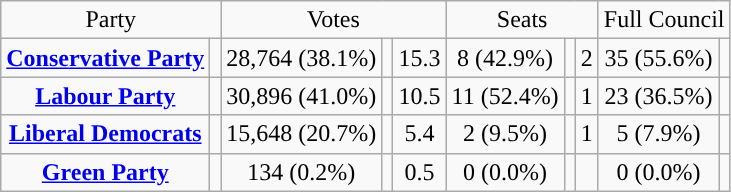<table class=wikitable style="text-align:center;">
<tr>
<td colspan=2>Party</td>
<td colspan=3>Votes</td>
<td colspan=3>Seats</td>
<td colspan=3>Full Council</td>
</tr>
<tr>
<td><strong><a href='#'>Conservative Party</a></strong></td>
<td style="background:"></td>
<td>28,764 (38.1%)</td>
<td></td>
<td> 15.3</td>
<td>8 (42.9%)</td>
<td></td>
<td> 2</td>
<td>35 (55.6%)</td>
<td></td>
</tr>
<tr>
<td><strong><a href='#'>Labour Party</a></strong></td>
<td style="background:"></td>
<td>30,896 (41.0%)</td>
<td></td>
<td> 10.5</td>
<td>11 (52.4%)</td>
<td></td>
<td> 1</td>
<td>23 (36.5%)</td>
<td></td>
</tr>
<tr>
<td><strong><a href='#'>Liberal Democrats</a></strong></td>
<td style="background:"></td>
<td>15,648 (20.7%)</td>
<td></td>
<td> 5.4</td>
<td>2 (9.5%)</td>
<td></td>
<td> 1</td>
<td>5 (7.9%)</td>
<td></td>
</tr>
<tr>
<td><strong><a href='#'>Green Party</a></strong></td>
<td style="background:"></td>
<td>134 (0.2%)</td>
<td></td>
<td> 0.5</td>
<td>0 (0.0%)</td>
<td></td>
<td></td>
<td>0 (0.0%)</td>
<td></td>
</tr>
</table>
